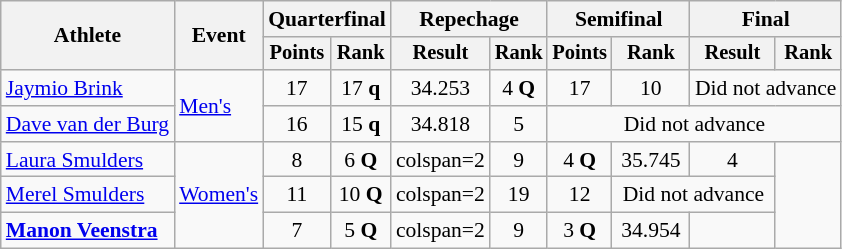<table class="wikitable" style="font-size:90%;">
<tr>
<th rowspan=2>Athlete</th>
<th rowspan=2>Event</th>
<th colspan=2>Quarterfinal</th>
<th colspan=2>Repechage</th>
<th colspan=2>Semifinal</th>
<th colspan=2>Final</th>
</tr>
<tr style="font-size:95%">
<th>Points</th>
<th>Rank</th>
<th>Result</th>
<th>Rank</th>
<th>Points</th>
<th>Rank</th>
<th>Result</th>
<th>Rank</th>
</tr>
<tr align=center>
<td align=left><a href='#'>Jaymio Brink</a></td>
<td align=left rowspan=2><a href='#'>Men's</a></td>
<td>17</td>
<td>17 <strong>q</strong></td>
<td>34.253</td>
<td>4 <strong>Q</strong></td>
<td>17</td>
<td>10</td>
<td colspan=2>Did not advance</td>
</tr>
<tr align=center>
<td align=left><a href='#'>Dave van der Burg</a></td>
<td>16</td>
<td>15 <strong>q</strong></td>
<td>34.818</td>
<td>5</td>
<td colspan=4>Did not advance</td>
</tr>
<tr align=center>
<td align=left><a href='#'>Laura Smulders</a></td>
<td align=left rowspan=3><a href='#'>Women's</a></td>
<td>8</td>
<td>6 <strong>Q</strong></td>
<td>colspan=2 </td>
<td>9</td>
<td>4 <strong>Q</strong></td>
<td>35.745</td>
<td>4</td>
</tr>
<tr align=center>
<td align=left><a href='#'>Merel Smulders</a></td>
<td>11</td>
<td>10 <strong>Q</strong></td>
<td>colspan=2 </td>
<td>19</td>
<td>12</td>
<td colspan=2>Did not advance</td>
</tr>
<tr align=center>
<td align=left><strong><a href='#'>Manon Veenstra</a></strong></td>
<td>7</td>
<td>5 <strong>Q</strong></td>
<td>colspan=2 </td>
<td>9</td>
<td>3 <strong>Q</strong></td>
<td>34.954</td>
<td></td>
</tr>
</table>
